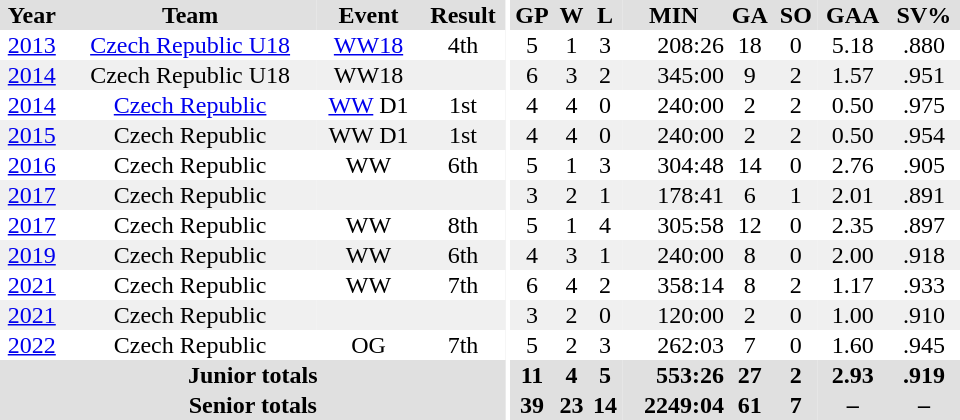<table border="0" cellpadding="1" cellspacing="0" ID="Table3" style="text-align:center; width:40em">
<tr ALIGN="centre" bgcolor="#e0e0e0">
<th>Year</th>
<th>Team</th>
<th>Event</th>
<th>Result</th>
<th rowspan="89" bgcolor="#ffffff"></th>
<th>GP</th>
<th>W</th>
<th>L</th>
<th>MIN</th>
<th>GA</th>
<th>SO</th>
<th>GAA</th>
<th>SV%</th>
</tr>
<tr ALIGN="centre">
<td><a href='#'>2013</a></td>
<td><a href='#'>Czech Republic U18</a></td>
<td><a href='#'>WW18</a></td>
<td>4th</td>
<td>5</td>
<td>1</td>
<td>3</td>
<td align=right>208:26</td>
<td>18</td>
<td>0</td>
<td>5.18</td>
<td>.880</td>
</tr>
<tr ALIGN="centre" style="background-color:#f0f0f0;">
<td><a href='#'>2014</a></td>
<td>Czech Republic U18</td>
<td>WW18</td>
<td></td>
<td>6</td>
<td>3</td>
<td>2</td>
<td align=right>345:00</td>
<td>9</td>
<td>2</td>
<td>1.57</td>
<td>.951</td>
</tr>
<tr ALIGN="centre">
<td><a href='#'>2014</a></td>
<td><a href='#'>Czech Republic</a></td>
<td><a href='#'>WW</a> D1</td>
<td>1st</td>
<td>4</td>
<td>4</td>
<td>0</td>
<td align=right>240:00</td>
<td>2</td>
<td>2</td>
<td>0.50</td>
<td>.975</td>
</tr>
<tr ALIGN="centre" style="background-color:#f0f0f0;">
<td><a href='#'>2015</a></td>
<td>Czech Republic</td>
<td>WW D1</td>
<td>1st</td>
<td>4</td>
<td>4</td>
<td>0</td>
<td align=right>240:00</td>
<td>2</td>
<td>2</td>
<td>0.50</td>
<td>.954</td>
</tr>
<tr ALIGN="centre">
<td><a href='#'>2016</a></td>
<td>Czech Republic</td>
<td>WW</td>
<td>6th</td>
<td>5</td>
<td>1</td>
<td>3</td>
<td align=right>304:48</td>
<td>14</td>
<td>0</td>
<td>2.76</td>
<td>.905</td>
</tr>
<tr ALIGN="centre" style="background-color:#f0f0f0;">
<td><a href='#'>2017</a></td>
<td>Czech Republic</td>
<td></td>
<td></td>
<td>3</td>
<td>2</td>
<td>1</td>
<td align=right>178:41</td>
<td>6</td>
<td>1</td>
<td>2.01</td>
<td>.891</td>
</tr>
<tr ALIGN="centre">
<td><a href='#'>2017</a></td>
<td>Czech Republic</td>
<td>WW</td>
<td>8th</td>
<td>5</td>
<td>1</td>
<td>4</td>
<td align=right>305:58</td>
<td>12</td>
<td>0</td>
<td>2.35</td>
<td>.897</td>
</tr>
<tr ALIGN="centre" style="background-color:#f0f0f0;">
<td><a href='#'>2019</a></td>
<td>Czech Republic</td>
<td>WW</td>
<td>6th</td>
<td>4</td>
<td>3</td>
<td>1</td>
<td align=right>240:00</td>
<td>8</td>
<td>0</td>
<td>2.00</td>
<td>.918</td>
</tr>
<tr ALIGN="centre">
<td><a href='#'>2021</a></td>
<td>Czech Republic</td>
<td>WW</td>
<td>7th</td>
<td>6</td>
<td>4</td>
<td>2</td>
<td align=right>358:14</td>
<td>8</td>
<td>2</td>
<td>1.17</td>
<td>.933</td>
</tr>
<tr ALIGN="centre" style="background-color:#f0f0f0;">
<td><a href='#'>2021</a></td>
<td>Czech Republic</td>
<td></td>
<td></td>
<td>3</td>
<td>2</td>
<td>0</td>
<td align=right>120:00</td>
<td>2</td>
<td>0</td>
<td>1.00</td>
<td>.910</td>
</tr>
<tr ALIGN="centre">
<td><a href='#'>2022</a></td>
<td>Czech Republic</td>
<td>OG</td>
<td>7th</td>
<td>5</td>
<td>2</td>
<td>3</td>
<td align=right>262:03</td>
<td>7</td>
<td>0</td>
<td>1.60</td>
<td>.945</td>
</tr>
<tr align="centre" bgcolor="#e0e0e0">
<th colspan="4">Junior totals</th>
<th>11</th>
<th>4</th>
<th>5</th>
<th align=right>553:26</th>
<th>27</th>
<th>2</th>
<th>2.93</th>
<th>.919</th>
</tr>
<tr align="centre" bgcolor="#e0e0e0">
<th colspan="4">Senior totals</th>
<th>39</th>
<th>23</th>
<th>14</th>
<th align=right>2249:04</th>
<th>61</th>
<th>7</th>
<th>–</th>
<th>–</th>
</tr>
</table>
